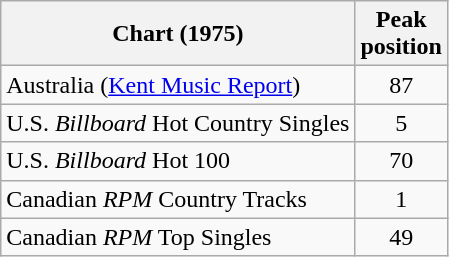<table class="wikitable sortable">
<tr>
<th align="left">Chart (1975)</th>
<th align="center">Peak<br>position</th>
</tr>
<tr>
<td>Australia (<a href='#'>Kent Music Report</a>)</td>
<td style="text-align:center;">87</td>
</tr>
<tr>
<td align="left">U.S. <em>Billboard</em> Hot Country Singles</td>
<td align="center">5</td>
</tr>
<tr>
<td align="left">U.S. <em>Billboard</em> Hot 100</td>
<td align="center">70</td>
</tr>
<tr>
<td align="left">Canadian <em>RPM</em> Country Tracks</td>
<td align="center">1</td>
</tr>
<tr>
<td align="left">Canadian <em>RPM</em> Top Singles</td>
<td align="center">49</td>
</tr>
</table>
